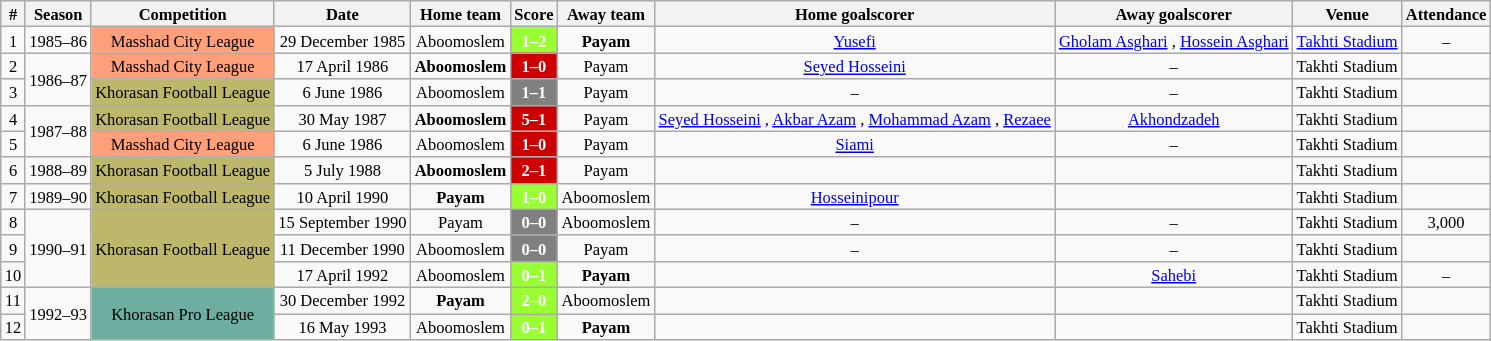<table class="wikitable" style="text-align: center; width=25%; font-size: 11px">
<tr>
<th>#</th>
<th>Season</th>
<th>Competition</th>
<th>Date</th>
<th>Home team</th>
<th>Score</th>
<th>Away team</th>
<th>Home goalscorer</th>
<th>Away goalscorer</th>
<th>Venue</th>
<th>Attendance</th>
</tr>
<tr>
<td>1</td>
<td>1985–86</td>
<td bgcolor=#FFA07A>Masshad City League</td>
<td>29 December 1985</td>
<td>Aboomoslem</td>
<td style="color:#FFFFFF; background:#99FF33"><strong>1–2</strong></td>
<td><strong>Payam</strong></td>
<td><a href='#'>Yusefi</a> </td>
<td><a href='#'>Gholam Asghari</a> , <a href='#'>Hossein Asghari</a> </td>
<td><a href='#'>Takhti Stadium</a></td>
<td>–</td>
</tr>
<tr>
<td>2</td>
<td rowspan=2>1986–87</td>
<td bgcolor=#FFA07A>Masshad City League</td>
<td>17 April 1986</td>
<td><strong>Aboomoslem</strong></td>
<td style="color:#FFFFFF; background:#CC0000"><strong>1–0</strong></td>
<td>Payam</td>
<td><a href='#'>Seyed Hosseini</a> </td>
<td>–</td>
<td>Takhti Stadium</td>
<td></td>
</tr>
<tr>
<td>3</td>
<td bgcolor=#BDB76B>Khorasan Football League</td>
<td>6 June 1986</td>
<td>Aboomoslem</td>
<td style="color:#FFFFFF; background:#808080"><strong>1–1</strong></td>
<td>Payam</td>
<td>–</td>
<td>–</td>
<td>Takhti Stadium</td>
<td></td>
</tr>
<tr>
<td>4</td>
<td rowspan=2>1987–88</td>
<td bgcolor=#BDB76B>Khorasan Football League</td>
<td>30 May 1987</td>
<td><strong>Aboomoslem</strong></td>
<td style="color:#FFFFFF; background:#CC0000"><strong>5–1</strong></td>
<td>Payam</td>
<td><a href='#'>Seyed Hosseini</a> , <a href='#'>Akbar Azam</a> , <a href='#'>Mohammad Azam</a> , <a href='#'>Rezaee</a> </td>
<td><a href='#'>Akhondzadeh</a> </td>
<td>Takhti Stadium</td>
<td></td>
</tr>
<tr>
<td>5</td>
<td bgcolor=#FFA07A>Masshad City League</td>
<td>6 June 1986</td>
<td>Aboomoslem</td>
<td style="color:#FFFFFF; background:#CC0000"><strong>1–0</strong></td>
<td>Payam</td>
<td><a href='#'>Siami</a> </td>
<td>–</td>
<td>Takhti Stadium</td>
<td></td>
</tr>
<tr>
<td>6</td>
<td>1988–89</td>
<td bgcolor=#BDB76B>Khorasan Football League</td>
<td>5 July 1988</td>
<td><strong>Aboomoslem</strong></td>
<td style="color:#FFFFFF; background:#CC0000"><strong>2–1</strong></td>
<td>Payam</td>
<td></td>
<td></td>
<td>Takhti Stadium</td>
<td></td>
</tr>
<tr>
<td>7</td>
<td>1989–90</td>
<td bgcolor=#BDB76B>Khorasan Football League</td>
<td>10 April 1990</td>
<td><strong>Payam</strong></td>
<td style="color:#FFFFFF; background:#99FF33"><strong>1–0</strong></td>
<td>Aboomoslem</td>
<td><a href='#'>Hosseinipour</a></td>
<td></td>
<td>Takhti Stadium</td>
<td></td>
</tr>
<tr>
<td>8</td>
<td rowspan=3>1990–91</td>
<td rowspan=3 bgcolor=#BDB76B>Khorasan Football League</td>
<td>15 September 1990</td>
<td>Payam</td>
<td style="color:#FFFFFF; background:#808080"><strong>0–0</strong></td>
<td>Aboomoslem</td>
<td>–</td>
<td>–</td>
<td>Takhti Stadium</td>
<td>3,000</td>
</tr>
<tr>
<td>9</td>
<td>11 December 1990</td>
<td>Aboomoslem</td>
<td style="color:#FFFFFF; background:#808080"><strong>0–0</strong></td>
<td>Payam</td>
<td>–</td>
<td>–</td>
<td>Takhti Stadium</td>
<td></td>
</tr>
<tr>
<td>10</td>
<td>17 April 1992</td>
<td>Aboomoslem</td>
<td style="color:#FFFFFF; background:#99FF33"><strong>0–1</strong></td>
<td><strong>Payam</strong></td>
<td></td>
<td><a href='#'>Sahebi</a> </td>
<td>Takhti Stadium</td>
<td>–</td>
</tr>
<tr>
<td>11</td>
<td rowspan=2>1992–93</td>
<td rowspan=2 bgcolor=#6EAEA1>Khorasan Pro League</td>
<td>30 December 1992</td>
<td><strong>Payam</strong></td>
<td style="color:#FFFFFF; background:#99FF33"><strong>2–0</strong></td>
<td>Aboomoslem</td>
<td></td>
<td></td>
<td>Takhti Stadium</td>
<td></td>
</tr>
<tr>
<td>12</td>
<td>16 May 1993</td>
<td>Aboomoslem</td>
<td style="color:#FFFFFF; background:#99FF33"><strong>0–1</strong></td>
<td><strong>Payam</strong></td>
<td></td>
<td></td>
<td>Takhti Stadium</td>
<td></td>
</tr>
</table>
